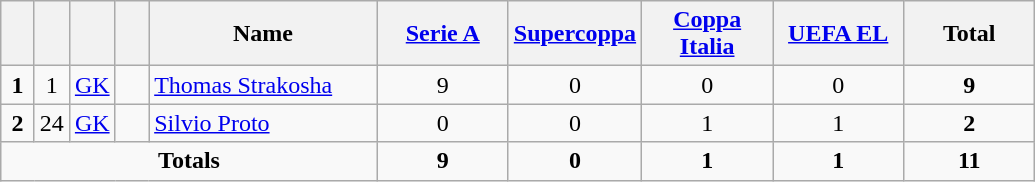<table class="wikitable" style="text-align:center">
<tr>
<th width=15></th>
<th width=15></th>
<th width=15></th>
<th width=15></th>
<th width=145>Name</th>
<th width=80><a href='#'>Serie A</a></th>
<th width=80><a href='#'>Supercoppa</a></th>
<th width=80><a href='#'>Coppa Italia</a></th>
<th width=80><a href='#'>UEFA EL</a></th>
<th width=80>Total</th>
</tr>
<tr>
<td><strong>1</strong></td>
<td>1</td>
<td><a href='#'>GK</a></td>
<td></td>
<td align=left><a href='#'>Thomas Strakosha</a></td>
<td>9</td>
<td>0</td>
<td>0</td>
<td>0</td>
<td><strong>9</strong></td>
</tr>
<tr>
<td><strong>2</strong></td>
<td>24</td>
<td><a href='#'>GK</a></td>
<td></td>
<td align=left><a href='#'>Silvio Proto</a></td>
<td>0</td>
<td>0</td>
<td>1</td>
<td>1</td>
<td><strong>2</strong></td>
</tr>
<tr>
<td colspan=5><strong>Totals</strong></td>
<td><strong>9</strong></td>
<td><strong>0</strong></td>
<td><strong>1</strong></td>
<td><strong>1</strong></td>
<td><strong>11</strong></td>
</tr>
</table>
